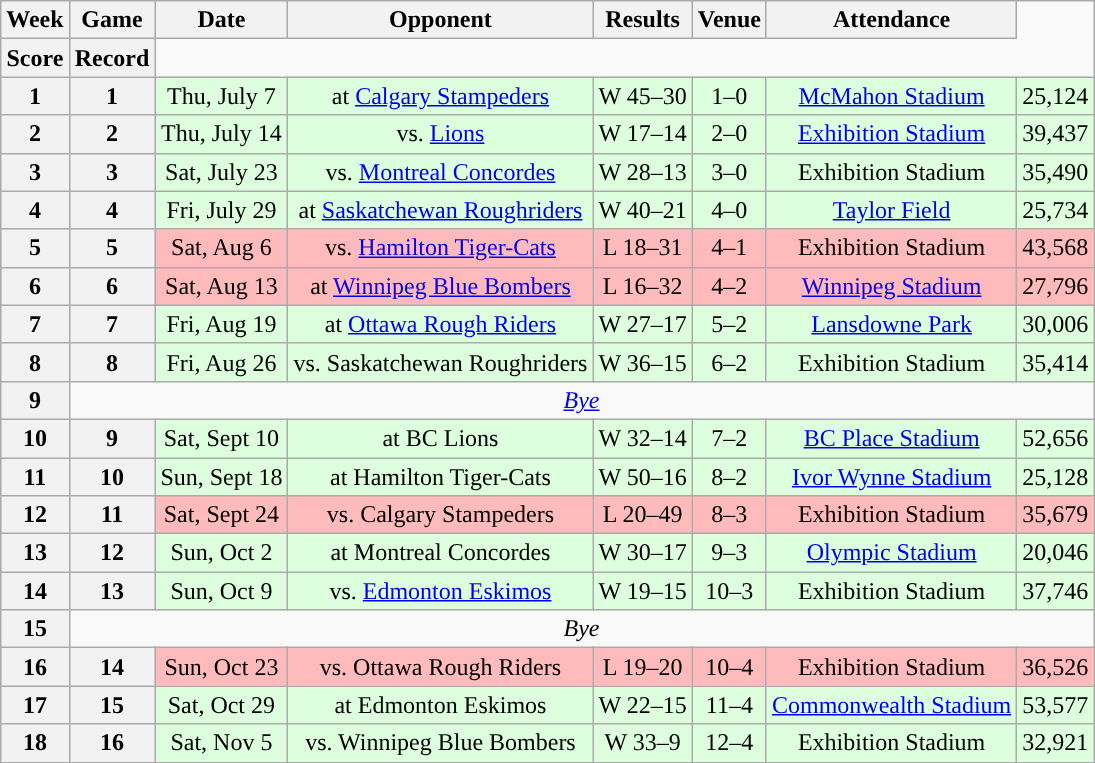<table class="wikitable" style="text-align:center">
<tr>
<th>Week</th>
<th>Game</th>
<th>Date</th>
<th>Opponent</th>
<th>Results</th>
<th>Venue</th>
<th>Attendance</th>
</tr>
<tr>
<th>Score</th>
<th>Record</th>
</tr>
<tr style="background:#ddffdd">
<th>1</th>
<th>1</th>
<td>Thu, July 7</td>
<td>at <a href='#'>Calgary Stampeders</a></td>
<td>W 45–30</td>
<td>1–0</td>
<td><a href='#'>McMahon Stadium</a></td>
<td>25,124</td>
</tr>
<tr style="background:#ddffdd">
<th>2</th>
<th>2</th>
<td>Thu, July 14</td>
<td>vs. <a href='#'>Lions</a></td>
<td>W 17–14</td>
<td>2–0</td>
<td><a href='#'>Exhibition Stadium</a></td>
<td>39,437</td>
</tr>
<tr style="background:#ddffdd">
<th>3</th>
<th>3</th>
<td>Sat, July 23</td>
<td>vs. <a href='#'>Montreal Concordes</a></td>
<td>W 28–13</td>
<td>3–0</td>
<td>Exhibition Stadium</td>
<td>35,490</td>
</tr>
<tr style="background:#ddffdd">
<th>4</th>
<th>4</th>
<td>Fri, July 29</td>
<td>at <a href='#'>Saskatchewan Roughriders</a></td>
<td>W 40–21</td>
<td>4–0</td>
<td><a href='#'>Taylor Field</a></td>
<td>25,734</td>
</tr>
<tr style="background:#ffbbbb">
<th>5</th>
<th>5</th>
<td>Sat, Aug 6</td>
<td>vs. <a href='#'>Hamilton Tiger-Cats</a></td>
<td>L 18–31</td>
<td>4–1</td>
<td>Exhibition Stadium</td>
<td>43,568</td>
</tr>
<tr style="background:#ffbbbb">
<th>6</th>
<th>6</th>
<td>Sat, Aug 13</td>
<td>at <a href='#'>Winnipeg Blue Bombers</a></td>
<td>L 16–32</td>
<td>4–2</td>
<td><a href='#'>Winnipeg Stadium</a></td>
<td>27,796</td>
</tr>
<tr style="background:#ddffdd">
<th>7</th>
<th>7</th>
<td>Fri, Aug 19</td>
<td>at <a href='#'>Ottawa Rough Riders</a></td>
<td>W 27–17</td>
<td>5–2</td>
<td><a href='#'>Lansdowne Park</a></td>
<td>30,006</td>
</tr>
<tr style="background:#ddffdd">
<th>8</th>
<th>8</th>
<td>Fri, Aug 26</td>
<td>vs. Saskatchewan Roughriders</td>
<td>W 36–15</td>
<td>6–2</td>
<td>Exhibition Stadium</td>
<td>35,414</td>
</tr>
<tr align="center">
<th>9</th>
<td colspan=7><em><a href='#'>Bye</a></em></td>
</tr>
<tr style="background:#ddffdd">
<th>10</th>
<th>9</th>
<td>Sat, Sept 10</td>
<td>at BC Lions</td>
<td>W 32–14</td>
<td>7–2</td>
<td><a href='#'>BC Place Stadium</a></td>
<td>52,656</td>
</tr>
<tr style="background:#ddffdd">
<th>11</th>
<th>10</th>
<td>Sun, Sept 18</td>
<td>at Hamilton Tiger-Cats</td>
<td>W 50–16</td>
<td>8–2</td>
<td><a href='#'>Ivor Wynne Stadium</a></td>
<td>25,128</td>
</tr>
<tr style="background:#ffbbbb">
<th>12</th>
<th>11</th>
<td>Sat, Sept 24</td>
<td>vs. Calgary Stampeders</td>
<td>L 20–49</td>
<td>8–3</td>
<td>Exhibition Stadium</td>
<td>35,679</td>
</tr>
<tr style="background:#ddffdd">
<th>13</th>
<th>12</th>
<td>Sun, Oct 2</td>
<td>at Montreal Concordes</td>
<td>W 30–17</td>
<td>9–3</td>
<td><a href='#'>Olympic Stadium</a></td>
<td>20,046</td>
</tr>
<tr style="background:#ddffdd">
<th>14</th>
<th>13</th>
<td>Sun, Oct 9</td>
<td>vs. <a href='#'>Edmonton Eskimos</a></td>
<td>W 19–15</td>
<td>10–3</td>
<td>Exhibition Stadium</td>
<td>37,746</td>
</tr>
<tr align="center">
<th>15</th>
<td colspan=7><em>Bye</em></td>
</tr>
<tr style="background:#ffbbbb">
<th>16</th>
<th>14</th>
<td>Sun, Oct 23</td>
<td>vs. Ottawa Rough Riders</td>
<td>L 19–20</td>
<td>10–4</td>
<td>Exhibition Stadium</td>
<td>36,526</td>
</tr>
<tr style="background:#ddffdd">
<th>17</th>
<th>15</th>
<td>Sat, Oct 29</td>
<td>at Edmonton Eskimos</td>
<td>W 22–15</td>
<td>11–4</td>
<td><a href='#'>Commonwealth Stadium</a></td>
<td>53,577</td>
</tr>
<tr style="background:#ddffdd">
<th>18</th>
<th>16</th>
<td>Sat, Nov 5</td>
<td>vs. Winnipeg Blue Bombers</td>
<td>W 33–9</td>
<td>12–4</td>
<td>Exhibition Stadium</td>
<td>32,921</td>
</tr>
</table>
